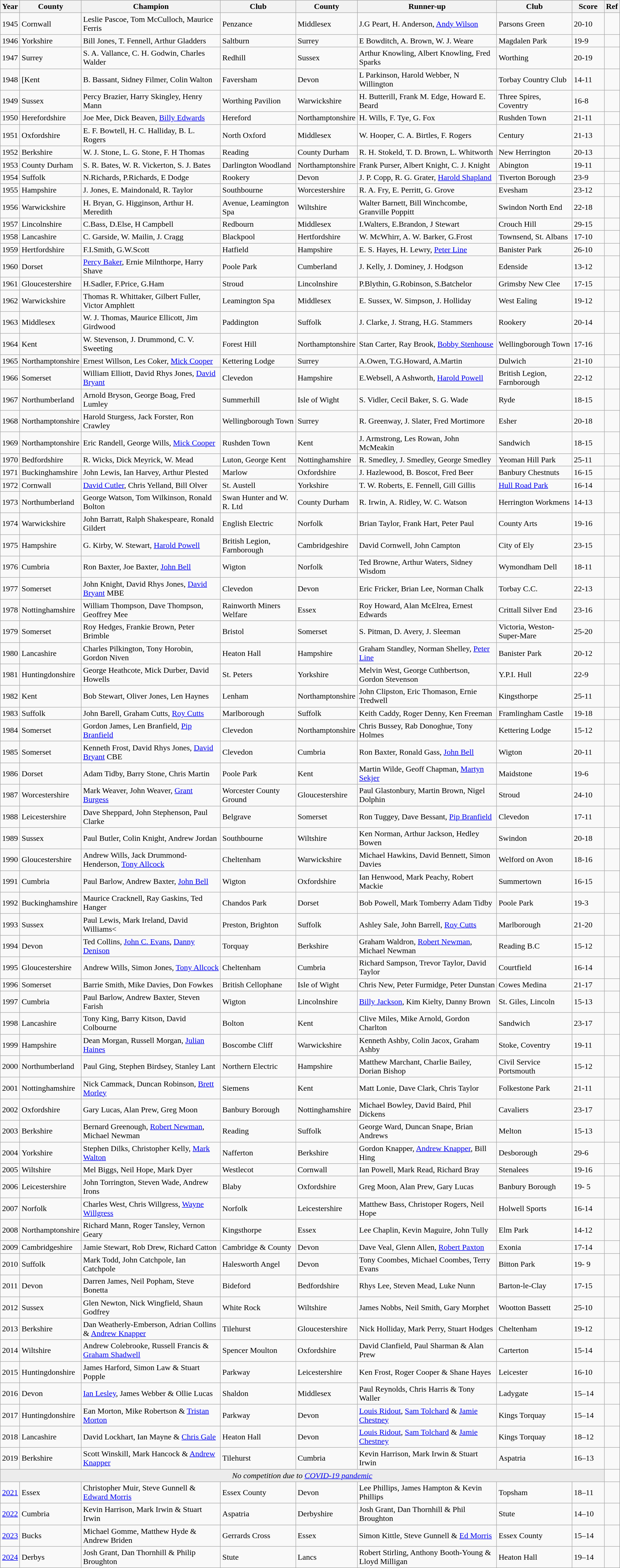<table class="wikitable">
<tr>
<th width="30">Year</th>
<th width="110">County</th>
<th width="300">Champion</th>
<th width="150">Club</th>
<th width="110">County</th>
<th width="300">Runner-up</th>
<th width="150">Club</th>
<th width="60">Score</th>
<th width="20">Ref</th>
</tr>
<tr>
<td align=center>1945</td>
<td>Cornwall</td>
<td>Leslie Pascoe, Tom McCulloch, Maurice Ferris</td>
<td>Penzance</td>
<td>Middlesex</td>
<td>J.G Peart, H. Anderson, <a href='#'>Andy Wilson</a></td>
<td>Parsons Green</td>
<td>20-10</td>
<td></td>
</tr>
<tr>
<td align=center>1946</td>
<td>Yorkshire</td>
<td>Bill Jones, T. Fennell, Arthur Gladders</td>
<td>Saltburn</td>
<td>Surrey</td>
<td>E Bowditch, A. Brown, W. J. Weare</td>
<td>Magdalen Park</td>
<td>19-9</td>
<td></td>
</tr>
<tr>
<td align=center>1947</td>
<td>Surrey</td>
<td>S. A. Vallance, C. H. Godwin, Charles Walder</td>
<td>Redhill</td>
<td>Sussex</td>
<td>Arthur Knowling, Albert Knowling, Fred Sparks</td>
<td>Worthing</td>
<td>20-19</td>
<td></td>
</tr>
<tr>
<td align=center>1948</td>
<td>[Kent</td>
<td>B. Bassant, Sidney Filmer, Colin Walton</td>
<td>Faversham</td>
<td>Devon</td>
<td>L Parkinson, Harold Webber, N Willington</td>
<td>Torbay Country Club</td>
<td>14-11</td>
<td></td>
</tr>
<tr>
<td align=center>1949</td>
<td>Sussex</td>
<td>Percy Brazier, Harry Skingley, Henry Mann</td>
<td>Worthing Pavilion</td>
<td>Warwickshire</td>
<td>H. Butterill, Frank M. Edge, Howard E. Beard</td>
<td>Three Spires, Coventry</td>
<td>16-8</td>
<td></td>
</tr>
<tr>
<td align=center>1950</td>
<td>Herefordshire</td>
<td>Joe Mee, Dick Beaven, <a href='#'>Billy Edwards</a></td>
<td>Hereford</td>
<td>Northamptonshire</td>
<td>H. Wills, F. Tye, G. Fox</td>
<td>Rushden Town</td>
<td>21-11</td>
<td></td>
</tr>
<tr>
<td align=center>1951</td>
<td>Oxfordshire</td>
<td>E. F. Bowtell, H. C. Halliday, B. L. Rogers</td>
<td>North Oxford</td>
<td>Middlesex</td>
<td>W. Hooper, C. A. Birtles, F. Rogers</td>
<td>Century</td>
<td>21-13</td>
<td></td>
</tr>
<tr>
<td align=center>1952</td>
<td>Berkshire</td>
<td>W. J. Stone, L. G. Stone, F. H Thomas</td>
<td>Reading</td>
<td>County Durham</td>
<td>R. H. Stokeld, T. D. Brown, L. Whitworth</td>
<td>New Herrington</td>
<td>20-13</td>
<td></td>
</tr>
<tr>
<td align=center>1953</td>
<td>County Durham</td>
<td>S. R. Bates, W. R. Vickerton, S. J. Bates</td>
<td>Darlington Woodland</td>
<td>Northamptonshire</td>
<td>Frank Purser, Albert Knight, C. J. Knight</td>
<td>Abington</td>
<td>19-11</td>
<td></td>
</tr>
<tr>
<td align=center>1954</td>
<td>Suffolk</td>
<td>N.Richards, P.Richards, E Dodge</td>
<td>Rookery</td>
<td>Devon</td>
<td>J. P. Copp, R. G. Grater, <a href='#'>Harold Shapland</a></td>
<td>Tiverton Borough</td>
<td>23-9</td>
<td></td>
</tr>
<tr>
<td align=center>1955</td>
<td>Hampshire</td>
<td>J. Jones, E. Maindonald, R. Taylor</td>
<td>Southbourne</td>
<td>Worcestershire</td>
<td>R. A. Fry, E. Perritt, G. Grove</td>
<td>Evesham</td>
<td>23-12</td>
<td></td>
</tr>
<tr>
<td align=center>1956</td>
<td>Warwickshire</td>
<td>H. Bryan, G. Higginson, Arthur H. Meredith</td>
<td>Avenue, Leamington Spa</td>
<td>Wiltshire</td>
<td>Walter Barnett, Bill Winchcombe, Granville Poppitt</td>
<td>Swindon North End</td>
<td>22-18</td>
<td></td>
</tr>
<tr>
<td align=center>1957</td>
<td>Lincolnshire</td>
<td>C.Bass, D.Else, H Campbell</td>
<td>Redbourn</td>
<td>Middlesex</td>
<td>I.Walters, E.Brandon, J Stewart</td>
<td>Crouch Hill</td>
<td>29-15</td>
<td></td>
</tr>
<tr>
<td align=center>1958</td>
<td>Lancashire</td>
<td>C. Garside, W. Mailin, J. Cragg</td>
<td>Blackpool</td>
<td>Hertfordshire</td>
<td>W. McWhirr, A. W. Barker, G.Frost</td>
<td>Townsend, St. Albans</td>
<td>17-10</td>
<td></td>
</tr>
<tr>
<td align=center>1959</td>
<td>Hertfordshire</td>
<td>F.I.Smith, G.W.Scott</td>
<td>Hatfield</td>
<td>Hampshire</td>
<td>E. S. Hayes, H. Lewry, <a href='#'>Peter Line</a></td>
<td>Banister Park</td>
<td>26-10</td>
<td></td>
</tr>
<tr>
<td align=center>1960</td>
<td>Dorset</td>
<td><a href='#'>Percy Baker</a>, Ernie Milnthorpe, Harry Shave</td>
<td>Poole Park</td>
<td>Cumberland</td>
<td>J. Kelly, J. Dominey, J. Hodgson</td>
<td>Edenside</td>
<td>13-12</td>
<td></td>
</tr>
<tr>
<td align=center>1961</td>
<td>Gloucestershire</td>
<td>H.Sadler, F.Price, G.Ham</td>
<td>Stroud</td>
<td>Lincolnshire</td>
<td>P.Blythin, G.Robinson, S.Batchelor</td>
<td>Grimsby New Clee</td>
<td>17-15</td>
<td></td>
</tr>
<tr>
<td align=center>1962</td>
<td>Warwickshire</td>
<td>Thomas R. Whittaker, Gilbert Fuller, Victor Amphlett</td>
<td>Leamington Spa</td>
<td>Middlesex</td>
<td>E. Sussex, W. Simpson, J. Holliday</td>
<td>West Ealing</td>
<td>19-12</td>
<td></td>
</tr>
<tr>
<td align=center>1963</td>
<td>Middlesex</td>
<td>W. J. Thomas, Maurice Ellicott, Jim Girdwood</td>
<td>Paddington</td>
<td>Suffolk</td>
<td>J. Clarke, J. Strang, H.G. Stammers</td>
<td>Rookery</td>
<td>20-14</td>
<td></td>
</tr>
<tr>
<td align=center>1964</td>
<td>Kent</td>
<td>W. Stevenson, J. Drummond, C. V. Sweeting</td>
<td>Forest Hill</td>
<td>Northamptonshire</td>
<td>Stan Carter, Ray Brook, <a href='#'>Bobby Stenhouse</a></td>
<td>Wellingborough Town</td>
<td>17-16</td>
<td></td>
</tr>
<tr>
<td align=center>1965</td>
<td>Northamptonshire</td>
<td>Ernest Willson, Les Coker, <a href='#'>Mick Cooper</a></td>
<td>Kettering Lodge</td>
<td>Surrey</td>
<td>A.Owen, T.G.Howard, A.Martin</td>
<td>Dulwich</td>
<td>21-10</td>
<td></td>
</tr>
<tr>
<td align=center>1966</td>
<td>Somerset</td>
<td>William Elliott, David Rhys Jones, <a href='#'>David Bryant</a></td>
<td>Clevedon</td>
<td>Hampshire</td>
<td>E.Websell, A Ashworth, <a href='#'>Harold Powell</a></td>
<td>British Legion, Farnborough</td>
<td>22-12</td>
<td></td>
</tr>
<tr>
<td align=center>1967</td>
<td>Northumberland</td>
<td>Arnold Bryson, George Boag, Fred Lumley</td>
<td>Summerhill</td>
<td>Isle of Wight</td>
<td>S. Vidler, Cecil Baker, S. G. Wade</td>
<td>Ryde</td>
<td>18-15</td>
<td></td>
</tr>
<tr>
<td align=center>1968</td>
<td>Northamptonshire</td>
<td>Harold Sturgess, Jack Forster, Ron Crawley</td>
<td>Wellingborough Town</td>
<td>Surrey</td>
<td>R. Greenway, J. Slater, Fred Mortimore</td>
<td>Esher</td>
<td>20-18</td>
<td></td>
</tr>
<tr>
<td align=center>1969</td>
<td>Northamptonshire</td>
<td>Eric Randell, George Wills, <a href='#'>Mick Cooper</a></td>
<td>Rushden Town</td>
<td>Kent</td>
<td>J. Armstrong, Les Rowan, John McMeakin</td>
<td>Sandwich</td>
<td>18-15</td>
<td></td>
</tr>
<tr>
<td align=center>1970</td>
<td>Bedfordshire</td>
<td>R. Wicks, Dick Meyrick, W. Mead</td>
<td>Luton, George Kent</td>
<td>Nottinghamshire</td>
<td>R. Smedley, J. Smedley, George Smedley</td>
<td>Yeoman Hill Park</td>
<td>25-11</td>
<td></td>
</tr>
<tr>
<td align=center>1971</td>
<td>Buckinghamshire</td>
<td>John Lewis, Ian Harvey, Arthur Plested</td>
<td>Marlow</td>
<td>Oxfordshire</td>
<td>J. Hazlewood, B. Boscot, Fred Beer</td>
<td>Banbury Chestnuts</td>
<td>16-15</td>
<td></td>
</tr>
<tr>
<td align=center>1972</td>
<td>Cornwall</td>
<td><a href='#'>David Cutler</a>, Chris Yelland, Bill Olver</td>
<td>St. Austell</td>
<td>Yorkshire</td>
<td>T. W. Roberts, E. Fennell, Gill Gillis</td>
<td><a href='#'>Hull Road Park</a></td>
<td>16-14</td>
<td></td>
</tr>
<tr>
<td align=center>1973</td>
<td>Northumberland</td>
<td>George Watson, Tom Wilkinson, Ronald Bolton</td>
<td>Swan Hunter and W. R. Ltd</td>
<td>County Durham</td>
<td>R. Irwin, A. Ridley, W. C. Watson</td>
<td>Herrington Workmens</td>
<td>14-13</td>
<td></td>
</tr>
<tr>
<td align=center>1974</td>
<td>Warwickshire</td>
<td>John Barratt, Ralph Shakespeare, Ronald Gildert</td>
<td>English Electric</td>
<td>Norfolk</td>
<td>Brian Taylor, Frank Hart, Peter Paul</td>
<td>County Arts</td>
<td>19-16</td>
<td></td>
</tr>
<tr>
<td align=center>1975</td>
<td>Hampshire</td>
<td>G. Kirby, W. Stewart, <a href='#'>Harold Powell</a></td>
<td>British Legion, Farnborough</td>
<td>Cambridgeshire</td>
<td>David Cornwell, John Campton</td>
<td>City of Ely</td>
<td>23-15</td>
<td></td>
</tr>
<tr>
<td align=center>1976</td>
<td>Cumbria</td>
<td>Ron Baxter, Joe Baxter, <a href='#'>John Bell</a></td>
<td>Wigton</td>
<td>Norfolk</td>
<td>Ted Browne, Arthur Waters, Sidney Wisdom</td>
<td>Wymondham Dell</td>
<td>18-11</td>
<td></td>
</tr>
<tr>
<td align=center>1977</td>
<td>Somerset</td>
<td>John Knight, David Rhys Jones, <a href='#'>David Bryant</a> MBE</td>
<td>Clevedon</td>
<td>Devon</td>
<td>Eric Fricker, Brian Lee, Norman Chalk</td>
<td>Torbay C.C.</td>
<td>22-13</td>
<td></td>
</tr>
<tr>
<td align=center>1978</td>
<td>Nottinghamshire</td>
<td>William Thompson, Dave Thompson, Geoffrey Mee</td>
<td>Rainworth Miners Welfare</td>
<td>Essex</td>
<td>Roy Howard, Alan McElrea, Ernest Edwards</td>
<td>Crittall Silver End</td>
<td>23-16</td>
<td></td>
</tr>
<tr>
<td align=center>1979</td>
<td>Somerset</td>
<td>Roy Hedges, Frankie Brown, Peter Brimble</td>
<td>Bristol</td>
<td>Somerset</td>
<td>S. Pitman, D. Avery, J. Sleeman</td>
<td>Victoria, Weston-Super-Mare</td>
<td>25-20</td>
<td></td>
</tr>
<tr>
<td align=center>1980</td>
<td>Lancashire</td>
<td>Charles Pilkington, Tony Horobin, Gordon Niven</td>
<td>Heaton Hall</td>
<td>Hampshire</td>
<td>Graham Standley, Norman Shelley, <a href='#'>Peter Line</a></td>
<td>Banister Park</td>
<td>20-12</td>
<td></td>
</tr>
<tr>
<td align=center>1981</td>
<td>Huntingdonshire</td>
<td>George Heathcote, Mick Durber, David Howells</td>
<td>St. Peters</td>
<td>Yorkshire</td>
<td>Melvin West, George Cuthbertson, Gordon Stevenson</td>
<td>Y.P.I. Hull</td>
<td>22-9</td>
<td></td>
</tr>
<tr>
<td align=center>1982</td>
<td>Kent</td>
<td>Bob Stewart, Oliver Jones, Len Haynes</td>
<td>Lenham</td>
<td>Northamptonshire</td>
<td>John Clipston, Eric Thomason, Ernie Tredwell</td>
<td>Kingsthorpe</td>
<td>25-11</td>
<td></td>
</tr>
<tr>
<td align=center>1983</td>
<td>Suffolk</td>
<td>John Barell, Graham Cutts, <a href='#'>Roy Cutts</a></td>
<td>Marlborough</td>
<td>Suffolk</td>
<td>Keith Caddy, Roger Denny, Ken Freeman</td>
<td>Framlingham Castle</td>
<td>19-18</td>
<td></td>
</tr>
<tr>
<td align=center>1984</td>
<td>Somerset</td>
<td>Gordon James, Len Branfield, <a href='#'>Pip Branfield</a></td>
<td>Clevedon</td>
<td>Northamptonshire</td>
<td>Chris Bussey, Rab Donoghue, Tony Holmes</td>
<td>Kettering Lodge</td>
<td>15-12</td>
<td></td>
</tr>
<tr>
<td align=center>1985</td>
<td>Somerset</td>
<td>Kenneth Frost, David Rhys Jones, <a href='#'>David Bryant</a> CBE</td>
<td>Clevedon</td>
<td>Cumbria</td>
<td>Ron Baxter, Ronald Gass, <a href='#'>John Bell</a></td>
<td>Wigton</td>
<td>20-11</td>
<td></td>
</tr>
<tr>
<td align=center>1986</td>
<td>Dorset</td>
<td>Adam Tidby, Barry Stone, Chris Martin</td>
<td>Poole Park</td>
<td>Kent</td>
<td>Martin Wilde, Geoff Chapman, <a href='#'>Martyn Sekjer</a></td>
<td>Maidstone</td>
<td>19-6</td>
<td></td>
</tr>
<tr>
<td align=center>1987</td>
<td>Worcestershire</td>
<td>Mark Weaver, John Weaver, <a href='#'>Grant Burgess</a></td>
<td>Worcester County Ground</td>
<td>Gloucestershire</td>
<td>Paul Glastonbury, Martin Brown, Nigel Dolphin</td>
<td>Stroud</td>
<td>24-10</td>
<td></td>
</tr>
<tr>
<td align=center>1988</td>
<td>Leicestershire</td>
<td>Dave Sheppard, John Stephenson, Paul Clarke</td>
<td>Belgrave</td>
<td>Somerset</td>
<td>Ron Tuggey, Dave Bessant, <a href='#'>Pip Branfield</a></td>
<td>Clevedon</td>
<td>17-11</td>
<td></td>
</tr>
<tr>
<td align=center>1989</td>
<td>Sussex</td>
<td>Paul Butler, Colin Knight, Andrew Jordan</td>
<td>Southbourne</td>
<td>Wiltshire</td>
<td>Ken Norman, Arthur Jackson, Hedley Bowen</td>
<td>Swindon</td>
<td>20-18</td>
<td></td>
</tr>
<tr>
<td align=center>1990</td>
<td>Gloucestershire</td>
<td>Andrew Wills, Jack Drummond-Henderson, <a href='#'>Tony Allcock</a></td>
<td>Cheltenham</td>
<td>Warwickshire</td>
<td>Michael Hawkins, David Bennett, Simon Davies</td>
<td>Welford on Avon</td>
<td>18-16</td>
<td></td>
</tr>
<tr>
<td align=center>1991</td>
<td>Cumbria</td>
<td>Paul Barlow, Andrew Baxter, <a href='#'>John Bell</a></td>
<td>Wigton</td>
<td>Oxfordshire</td>
<td>Ian Henwood, Mark Peachy, Robert Mackie</td>
<td>Summertown</td>
<td>16-15</td>
<td></td>
</tr>
<tr>
<td align=center>1992</td>
<td>Buckinghamshire</td>
<td>Maurice Cracknell, Ray Gaskins, Ted Hanger</td>
<td>Chandos Park</td>
<td>Dorset</td>
<td>Bob Powell, Mark Tomberry Adam Tidby</td>
<td>Poole Park</td>
<td>19-3</td>
<td></td>
</tr>
<tr>
<td align=center>1993</td>
<td>Sussex</td>
<td>Paul Lewis, Mark Ireland, David Williams<</td>
<td>Preston, Brighton</td>
<td>Suffolk</td>
<td>Ashley Sale, John Barrell, <a href='#'>Roy Cutts</a></td>
<td>Marlborough</td>
<td>21-20</td>
<td></td>
</tr>
<tr>
<td align=center>1994</td>
<td>Devon</td>
<td>Ted Collins, <a href='#'>John C. Evans</a>, <a href='#'>Danny Denison</a></td>
<td>Torquay</td>
<td>Berkshire</td>
<td>Graham Waldron, <a href='#'>Robert Newman</a>, Michael Newman</td>
<td>Reading B.C</td>
<td>15-12</td>
<td></td>
</tr>
<tr>
<td align=center>1995</td>
<td>Gloucestershire</td>
<td>Andrew Wills, Simon Jones, <a href='#'>Tony Allcock</a></td>
<td>Cheltenham</td>
<td>Cumbria</td>
<td>Richard Sampson, Trevor Taylor, David Taylor</td>
<td>Courtfield</td>
<td>16-14</td>
<td></td>
</tr>
<tr>
<td align=center>1996</td>
<td>Somerset</td>
<td>Barrie Smith, Mike Davies, Don Fowkes</td>
<td>British Cellophane</td>
<td>Isle of Wight</td>
<td>Chris New, Peter Furmidge, Peter Dunstan</td>
<td>Cowes Medina</td>
<td>21-17</td>
<td></td>
</tr>
<tr>
<td align=center>1997</td>
<td>Cumbria</td>
<td>Paul Barlow, Andrew Baxter, Steven Farish</td>
<td>Wigton</td>
<td>Lincolnshire</td>
<td><a href='#'>Billy Jackson</a>, Kim Kielty, Danny Brown</td>
<td>St. Giles, Lincoln</td>
<td>15-13</td>
<td></td>
</tr>
<tr>
<td align=center>1998</td>
<td>Lancashire</td>
<td>Tony King,  Barry Kitson, David Colbourne</td>
<td>Bolton</td>
<td>Kent</td>
<td>Clive Miles, Mike Arnold, Gordon Charlton</td>
<td>Sandwich</td>
<td>23-17</td>
<td></td>
</tr>
<tr>
<td align=center>1999</td>
<td>Hampshire</td>
<td>Dean Morgan,  Russell Morgan, <a href='#'>Julian Haines</a></td>
<td>Boscombe Cliff</td>
<td>Warwickshire</td>
<td>Kenneth Ashby, Colin Jacox, Graham Ashby</td>
<td>Stoke, Coventry</td>
<td>19-11</td>
<td></td>
</tr>
<tr>
<td align=center>2000</td>
<td>Northumberland</td>
<td>Paul Ging, Stephen Birdsey, Stanley Lant</td>
<td>Northern Electric</td>
<td>Hampshire</td>
<td>Matthew Marchant, Charlie Bailey, Dorian Bishop</td>
<td>Civil Service Portsmouth</td>
<td>15-12</td>
<td></td>
</tr>
<tr>
<td align=center>2001</td>
<td>Nottinghamshire</td>
<td>Nick Cammack, Duncan Robinson, <a href='#'>Brett Morley</a></td>
<td>Siemens</td>
<td>Kent</td>
<td>Matt Lonie, Dave Clark, Chris Taylor</td>
<td>Folkestone Park</td>
<td>21-11</td>
<td></td>
</tr>
<tr>
<td align=center>2002</td>
<td>Oxfordshire</td>
<td>Gary Lucas, Alan Prew, Greg Moon</td>
<td>Banbury Borough</td>
<td>Nottinghamshire</td>
<td>Michael Bowley, David Baird, Phil Dickens</td>
<td>Cavaliers</td>
<td>23-17</td>
<td></td>
</tr>
<tr>
<td align=center>2003</td>
<td>Berkshire</td>
<td>Bernard Greenough, <a href='#'>Robert Newman</a>, Michael Newman</td>
<td>Reading</td>
<td>Suffolk</td>
<td>George Ward, Duncan Snape, Brian Andrews</td>
<td>Melton</td>
<td>15-13</td>
<td></td>
</tr>
<tr>
<td align=center>2004</td>
<td>Yorkshire</td>
<td>Stephen Dilks, Christopher Kelly, <a href='#'>Mark Walton</a></td>
<td>Nafferton</td>
<td>Berkshire</td>
<td>Gordon Knapper, <a href='#'>Andrew Knapper</a>, Bill Hing</td>
<td>Desborough</td>
<td>29-6</td>
<td></td>
</tr>
<tr>
<td align=center>2005</td>
<td>Wiltshire</td>
<td>Mel Biggs, Neil Hope, Mark Dyer</td>
<td>Westlecot</td>
<td>Cornwall</td>
<td>Ian Powell, Mark Read, Richard Bray</td>
<td>Stenalees</td>
<td>19-16</td>
<td></td>
</tr>
<tr>
<td align=center>2006</td>
<td>Leicestershire</td>
<td>John Torrington, Steven Wade, Andrew Irons</td>
<td>Blaby</td>
<td>Oxfordshire</td>
<td>Greg Moon, Alan Prew, Gary Lucas</td>
<td>Banbury Borough</td>
<td>19- 5</td>
<td></td>
</tr>
<tr>
<td align=center>2007</td>
<td>Norfolk</td>
<td>Charles West, Chris Willgress, <a href='#'>Wayne Willgress</a></td>
<td>Norfolk</td>
<td>Leicestershire</td>
<td>Matthew Bass, Christoper Rogers, Neil Hope</td>
<td>Holwell Sports</td>
<td>16-14</td>
<td></td>
</tr>
<tr>
<td align=center>2008</td>
<td>Northamptonshire</td>
<td>Richard Mann, Roger Tansley, Vernon Geary</td>
<td>Kingsthorpe</td>
<td>Essex</td>
<td>Lee Chaplin, Kevin Maguire, John Tully</td>
<td>Elm Park</td>
<td>14-12</td>
<td></td>
</tr>
<tr>
<td align=center>2009</td>
<td>Cambridgeshire</td>
<td>Jamie Stewart, Rob Drew, Richard Catton</td>
<td>Cambridge & County</td>
<td>Devon</td>
<td>Dave Veal, Glenn Allen, <a href='#'>Robert Paxton</a></td>
<td>Exonia</td>
<td>17-14</td>
<td></td>
</tr>
<tr>
<td align=center>2010</td>
<td>Suffolk</td>
<td>Mark Todd, John Catchpole, Ian Catchpole</td>
<td>Halesworth Angel</td>
<td>Devon</td>
<td>Tony Coombes, Michael Coombes, Terry Evans</td>
<td>Bitton Park</td>
<td>19- 9</td>
<td></td>
</tr>
<tr>
<td align=center>2011</td>
<td>Devon</td>
<td>Darren James, Neil Popham, Steve Bonetta</td>
<td>Bideford</td>
<td>Bedfordshire</td>
<td>Rhys Lee, Steven Mead, Luke Nunn</td>
<td>Barton-le-Clay</td>
<td>17-15</td>
<td></td>
</tr>
<tr>
<td align=center>2012</td>
<td>Sussex</td>
<td>Glen Newton, Nick Wingfield, Shaun Godfrey</td>
<td>White Rock</td>
<td>Wiltshire</td>
<td>James Nobbs, Neil Smith, Gary Morphet</td>
<td>Wootton Bassett</td>
<td>25-10</td>
<td></td>
</tr>
<tr>
<td align=center>2013</td>
<td>Berkshire</td>
<td>Dan Weatherly-Emberson, Adrian Collins & <a href='#'>Andrew Knapper</a></td>
<td>Tilehurst</td>
<td>Gloucestershire</td>
<td>Nick Holliday, Mark Perry, Stuart Hodges</td>
<td>Cheltenham</td>
<td>19-12</td>
<td></td>
</tr>
<tr>
<td align=center>2014</td>
<td>Wiltshire</td>
<td>Andrew Colebrooke, Russell Francis & <a href='#'>Graham Shadwell</a></td>
<td>Spencer Moulton</td>
<td>Oxfordshire</td>
<td>David Clanfield, Paul Sharman & Alan Prew</td>
<td>Carterton</td>
<td>15-14</td>
<td></td>
</tr>
<tr>
<td align=center>2015</td>
<td>Huntingdonshire</td>
<td>James Harford, Simon Law & Stuart Popple</td>
<td>Parkway</td>
<td>Leicestershire</td>
<td>Ken Frost, Roger Cooper & Shane Hayes</td>
<td>Leicester</td>
<td>16-10</td>
<td></td>
</tr>
<tr>
<td align=center>2016</td>
<td>Devon</td>
<td><a href='#'>Ian Lesley</a>, James Webber & Ollie Lucas</td>
<td>Shaldon</td>
<td>Middlesex</td>
<td>Paul Reynolds, Chris Harris & Tony Waller</td>
<td>Ladygate</td>
<td>15–14</td>
<td></td>
</tr>
<tr>
<td align=center>2017</td>
<td>Huntingdonshire</td>
<td>Ean Morton, Mike Robertson & <a href='#'>Tristan Morton</a></td>
<td>Parkway</td>
<td>Devon</td>
<td><a href='#'>Louis Ridout</a>, <a href='#'>Sam Tolchard</a> & <a href='#'>Jamie Chestney</a></td>
<td>Kings Torquay</td>
<td>15–14</td>
<td></td>
</tr>
<tr>
<td align=center>2018</td>
<td>Lancashire</td>
<td>David Lockhart, Ian Mayne & <a href='#'>Chris Gale</a></td>
<td>Heaton Hall</td>
<td>Devon</td>
<td><a href='#'>Louis Ridout</a>, <a href='#'>Sam Tolchard</a> & <a href='#'>Jamie Chestney</a></td>
<td>Kings Torquay</td>
<td>18–12</td>
<td></td>
</tr>
<tr>
<td align=center>2019</td>
<td>Berkshire</td>
<td>Scott Winskill, Mark Hancock & <a href='#'>Andrew Knapper</a></td>
<td>Tilehurst</td>
<td>Cumbria</td>
<td>Kevin Harrison, Mark Irwin & Stuart Irwin</td>
<td>Aspatria</td>
<td>16–13</td>
<td></td>
</tr>
<tr align=center>
<td colspan=8 bgcolor="ececec"><em>No competition due to <a href='#'>COVID-19 pandemic</a></em></td>
<td align=left></td>
</tr>
<tr>
<td align=center><a href='#'>2021</a></td>
<td>Essex</td>
<td>Christopher Muir, Steve Gunnell & <a href='#'>Edward Morris</a></td>
<td>Essex County</td>
<td>Devon</td>
<td>Lee Phillips, James Hampton & Kevin Phillips</td>
<td>Topsham</td>
<td>18–11</td>
<td></td>
</tr>
<tr>
<td align=center><a href='#'>2022</a></td>
<td>Cumbria</td>
<td>Kevin Harrison, Mark Irwin & Stuart Irwin</td>
<td>Aspatria</td>
<td>Derbyshire</td>
<td>Josh Grant, Dan Thornhill & Phil Broughton</td>
<td>Stute</td>
<td>14–10</td>
<td></td>
</tr>
<tr>
<td align=center><a href='#'>2023</a></td>
<td>Bucks</td>
<td>Michael Gomme, Matthew Hyde & Andrew Briden</td>
<td>Gerrards Cross</td>
<td>Essex</td>
<td>Simon Kittle, Steve Gunnell & <a href='#'>Ed Morris</a></td>
<td>Essex County</td>
<td>15–14</td>
<td></td>
</tr>
<tr>
<td align=center><a href='#'>2024</a></td>
<td>Derbys</td>
<td>Josh Grant, Dan Thornhill & Philip Broughton</td>
<td>Stute</td>
<td>Lancs</td>
<td>Robert Stirling, Anthony Booth-Young & Lloyd Milligan</td>
<td>Heaton Hall</td>
<td>19–14</td>
<td></td>
</tr>
</table>
